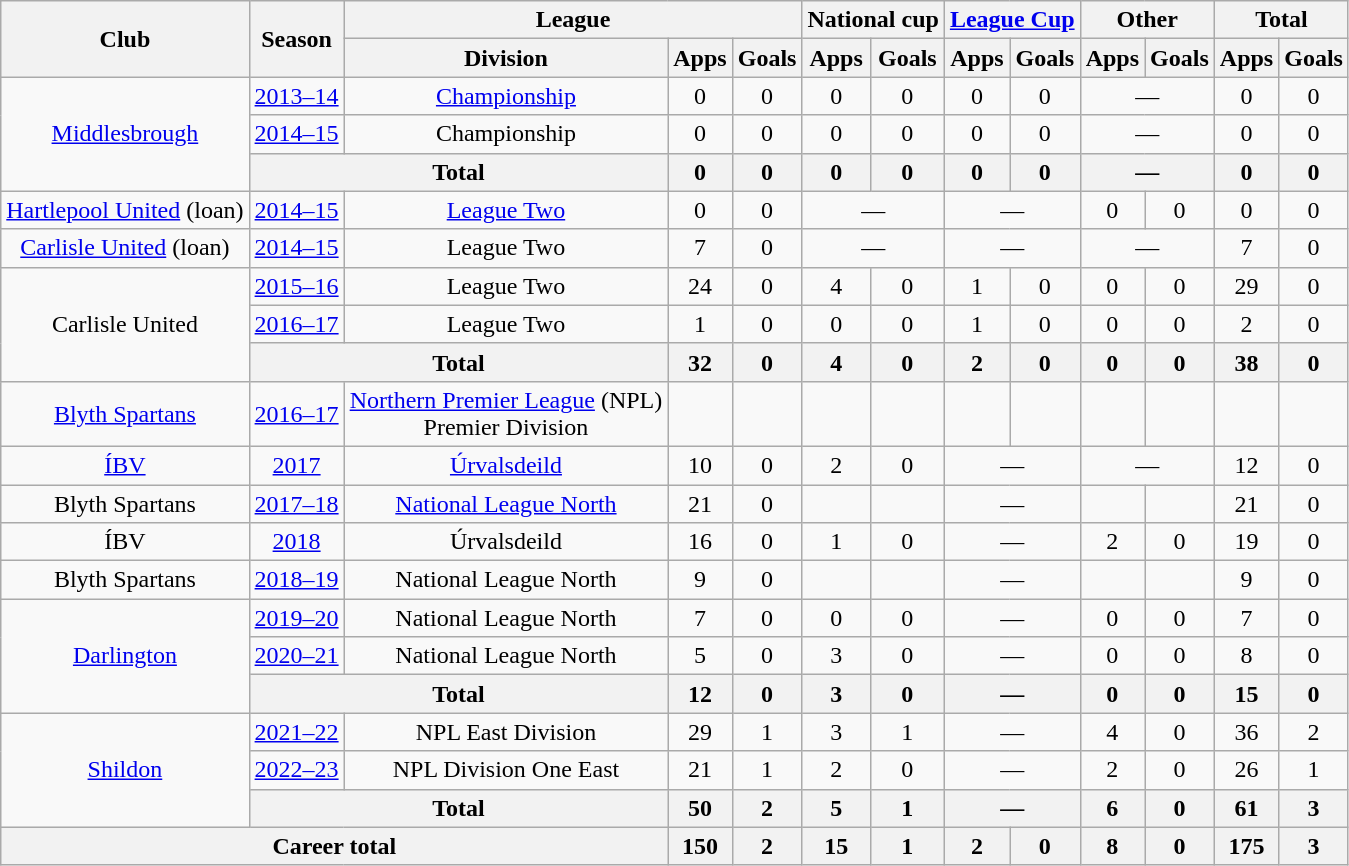<table class="wikitable" style="text-align:center">
<tr>
<th rowspan="2">Club</th>
<th rowspan="2">Season</th>
<th colspan="3">League</th>
<th colspan="2">National cup</th>
<th colspan="2"><a href='#'>League Cup</a></th>
<th colspan="2">Other</th>
<th colspan="2">Total</th>
</tr>
<tr>
<th>Division</th>
<th>Apps</th>
<th>Goals</th>
<th>Apps</th>
<th>Goals</th>
<th>Apps</th>
<th>Goals</th>
<th>Apps</th>
<th>Goals</th>
<th>Apps</th>
<th>Goals</th>
</tr>
<tr>
<td rowspan="3"><a href='#'>Middlesbrough</a></td>
<td><a href='#'>2013–14</a></td>
<td><a href='#'>Championship</a></td>
<td>0</td>
<td>0</td>
<td>0</td>
<td>0</td>
<td>0</td>
<td>0</td>
<td colspan="2">—</td>
<td>0</td>
<td>0</td>
</tr>
<tr>
<td><a href='#'>2014–15</a></td>
<td>Championship</td>
<td>0</td>
<td>0</td>
<td>0</td>
<td>0</td>
<td>0</td>
<td>0</td>
<td colspan="2">—</td>
<td>0</td>
<td>0</td>
</tr>
<tr>
<th colspan="2">Total</th>
<th>0</th>
<th>0</th>
<th>0</th>
<th>0</th>
<th>0</th>
<th>0</th>
<th colspan="2">—</th>
<th>0</th>
<th>0</th>
</tr>
<tr>
<td><a href='#'>Hartlepool United</a> (loan)</td>
<td><a href='#'>2014–15</a></td>
<td><a href='#'>League Two</a></td>
<td>0</td>
<td>0</td>
<td colspan="2">—</td>
<td colspan="2">—</td>
<td>0</td>
<td>0</td>
<td>0</td>
<td>0</td>
</tr>
<tr>
<td><a href='#'>Carlisle United</a> (loan)</td>
<td><a href='#'>2014–15</a></td>
<td>League Two</td>
<td>7</td>
<td>0</td>
<td colspan="2">—</td>
<td colspan="2">—</td>
<td colspan="2">—</td>
<td>7</td>
<td>0</td>
</tr>
<tr>
<td rowspan="3">Carlisle United</td>
<td><a href='#'>2015–16</a></td>
<td>League Two</td>
<td>24</td>
<td>0</td>
<td>4</td>
<td>0</td>
<td>1</td>
<td>0</td>
<td>0</td>
<td>0</td>
<td>29</td>
<td>0</td>
</tr>
<tr>
<td><a href='#'>2016–17</a></td>
<td>League Two</td>
<td>1</td>
<td>0</td>
<td>0</td>
<td>0</td>
<td>1</td>
<td>0</td>
<td>0</td>
<td>0</td>
<td>2</td>
<td>0</td>
</tr>
<tr>
<th colspan="2">Total</th>
<th>32</th>
<th>0</th>
<th>4</th>
<th>0</th>
<th>2</th>
<th>0</th>
<th>0</th>
<th>0</th>
<th>38</th>
<th>0</th>
</tr>
<tr>
<td><a href='#'>Blyth Spartans</a></td>
<td><a href='#'>2016–17</a></td>
<td><a href='#'>Northern Premier League</a> (NPL)<br>Premier Division</td>
<td></td>
<td></td>
<td></td>
<td></td>
<td></td>
<td></td>
<td></td>
<td></td>
<td></td>
<td></td>
</tr>
<tr>
<td><a href='#'>ÍBV</a></td>
<td><a href='#'>2017</a></td>
<td><a href='#'>Úrvalsdeild</a></td>
<td>10</td>
<td>0</td>
<td>2</td>
<td>0</td>
<td colspan="2">—</td>
<td colspan="2">—</td>
<td>12</td>
<td>0</td>
</tr>
<tr>
<td>Blyth Spartans</td>
<td><a href='#'>2017–18</a></td>
<td><a href='#'>National League North</a></td>
<td>21</td>
<td>0</td>
<td></td>
<td></td>
<td colspan="2">—</td>
<td></td>
<td></td>
<td>21</td>
<td>0</td>
</tr>
<tr>
<td>ÍBV</td>
<td><a href='#'>2018</a></td>
<td>Úrvalsdeild</td>
<td>16</td>
<td>0</td>
<td>1</td>
<td>0</td>
<td colspan="2">—</td>
<td>2</td>
<td>0</td>
<td>19</td>
<td>0</td>
</tr>
<tr>
<td>Blyth Spartans</td>
<td><a href='#'>2018–19</a></td>
<td>National League North</td>
<td>9</td>
<td>0</td>
<td></td>
<td></td>
<td colspan="2">—</td>
<td></td>
<td></td>
<td>9</td>
<td>0</td>
</tr>
<tr>
<td rowspan="3"><a href='#'>Darlington</a></td>
<td><a href='#'>2019–20</a></td>
<td>National League North</td>
<td>7</td>
<td>0</td>
<td>0</td>
<td>0</td>
<td colspan="2">—</td>
<td>0</td>
<td>0</td>
<td>7</td>
<td>0</td>
</tr>
<tr>
<td><a href='#'>2020–21</a></td>
<td>National League North</td>
<td>5</td>
<td>0</td>
<td>3</td>
<td>0</td>
<td colspan="2">—</td>
<td>0</td>
<td>0</td>
<td>8</td>
<td>0</td>
</tr>
<tr>
<th colspan="2">Total</th>
<th>12</th>
<th>0</th>
<th>3</th>
<th>0</th>
<th colspan="2">—</th>
<th>0</th>
<th>0</th>
<th>15</th>
<th>0</th>
</tr>
<tr>
<td rowspan="3"><a href='#'>Shildon</a></td>
<td><a href='#'>2021–22</a></td>
<td>NPL East Division</td>
<td>29</td>
<td>1</td>
<td>3</td>
<td>1</td>
<td colspan="2">—</td>
<td>4</td>
<td>0</td>
<td>36</td>
<td>2</td>
</tr>
<tr>
<td><a href='#'>2022–23</a></td>
<td>NPL Division One East</td>
<td>21</td>
<td>1</td>
<td>2</td>
<td>0</td>
<td colspan="2">—</td>
<td>2</td>
<td>0</td>
<td>26</td>
<td>1</td>
</tr>
<tr>
<th colspan="2">Total</th>
<th>50</th>
<th>2</th>
<th>5</th>
<th>1</th>
<th colspan="2">—</th>
<th>6</th>
<th>0</th>
<th>61</th>
<th>3</th>
</tr>
<tr>
<th colspan="3">Career total</th>
<th>150</th>
<th>2</th>
<th>15</th>
<th>1</th>
<th>2</th>
<th>0</th>
<th>8</th>
<th>0</th>
<th>175</th>
<th>3</th>
</tr>
</table>
